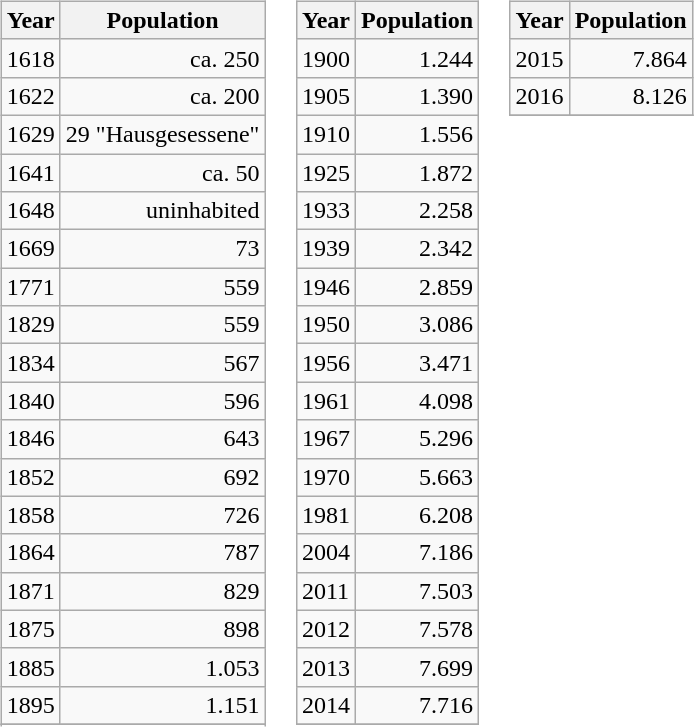<table>
<tr>
<td valign="top"><br><table class="wikitable">
<tr>
<th>Year</th>
<th>Population</th>
</tr>
<tr>
<td>1618</td>
<td align="right">ca. 250</td>
</tr>
<tr>
<td>1622</td>
<td align="right">ca. 200</td>
</tr>
<tr>
<td>1629</td>
<td align="right">29 "Hausgesessene"</td>
</tr>
<tr>
<td>1641</td>
<td align="right">ca. 50</td>
</tr>
<tr>
<td>1648</td>
<td align="right">uninhabited</td>
</tr>
<tr>
<td>1669</td>
<td align="right">73</td>
</tr>
<tr>
<td>1771</td>
<td align="right">559</td>
</tr>
<tr>
<td>1829</td>
<td align="right">559</td>
</tr>
<tr>
<td>1834</td>
<td align="right">567</td>
</tr>
<tr>
<td>1840</td>
<td align="right">596</td>
</tr>
<tr>
<td>1846</td>
<td align="right">643</td>
</tr>
<tr>
<td>1852</td>
<td align="right">692</td>
</tr>
<tr>
<td>1858</td>
<td align="right">726</td>
</tr>
<tr>
<td>1864</td>
<td align="right">787</td>
</tr>
<tr>
<td>1871</td>
<td align="right">829</td>
</tr>
<tr>
<td>1875</td>
<td align="right">898</td>
</tr>
<tr>
<td>1885</td>
<td align="right">1.053</td>
</tr>
<tr>
<td>1895</td>
<td align="right">1.151</td>
</tr>
<tr>
</tr>
<tr>
</tr>
</table>
</td>
<td valign="top"><br><table class="wikitable">
<tr>
<th>Year</th>
<th>Population</th>
</tr>
<tr>
<td>1900</td>
<td align="right">1.244</td>
</tr>
<tr>
<td>1905</td>
<td align="right">1.390</td>
</tr>
<tr>
<td>1910</td>
<td align="right">1.556</td>
</tr>
<tr>
<td>1925</td>
<td align="right">1.872</td>
</tr>
<tr>
<td>1933</td>
<td align="right">2.258</td>
</tr>
<tr>
<td>1939</td>
<td align="right">2.342</td>
</tr>
<tr>
<td>1946</td>
<td align="right">2.859</td>
</tr>
<tr>
<td>1950</td>
<td align="right">3.086</td>
</tr>
<tr>
<td>1956</td>
<td align="right">3.471</td>
</tr>
<tr>
<td>1961</td>
<td align="right">4.098</td>
</tr>
<tr>
<td>1967</td>
<td align="right">5.296</td>
</tr>
<tr>
<td>1970</td>
<td align="right">5.663</td>
</tr>
<tr>
<td>1981</td>
<td align="right">6.208</td>
</tr>
<tr>
<td>2004</td>
<td align="right">7.186</td>
</tr>
<tr>
<td>2011</td>
<td align="right">7.503</td>
</tr>
<tr>
<td>2012</td>
<td align="right">7.578</td>
</tr>
<tr>
<td>2013</td>
<td align="right">7.699</td>
</tr>
<tr>
<td>2014</td>
<td align="right">7.716</td>
</tr>
<tr>
</tr>
</table>
</td>
<td valign="top"><br><table class="wikitable">
<tr>
<th>Year</th>
<th>Population</th>
</tr>
<tr>
<td>2015</td>
<td align="right">7.864</td>
</tr>
<tr>
<td>2016</td>
<td align="right">8.126</td>
</tr>
<tr>
</tr>
</table>
</td>
</tr>
</table>
